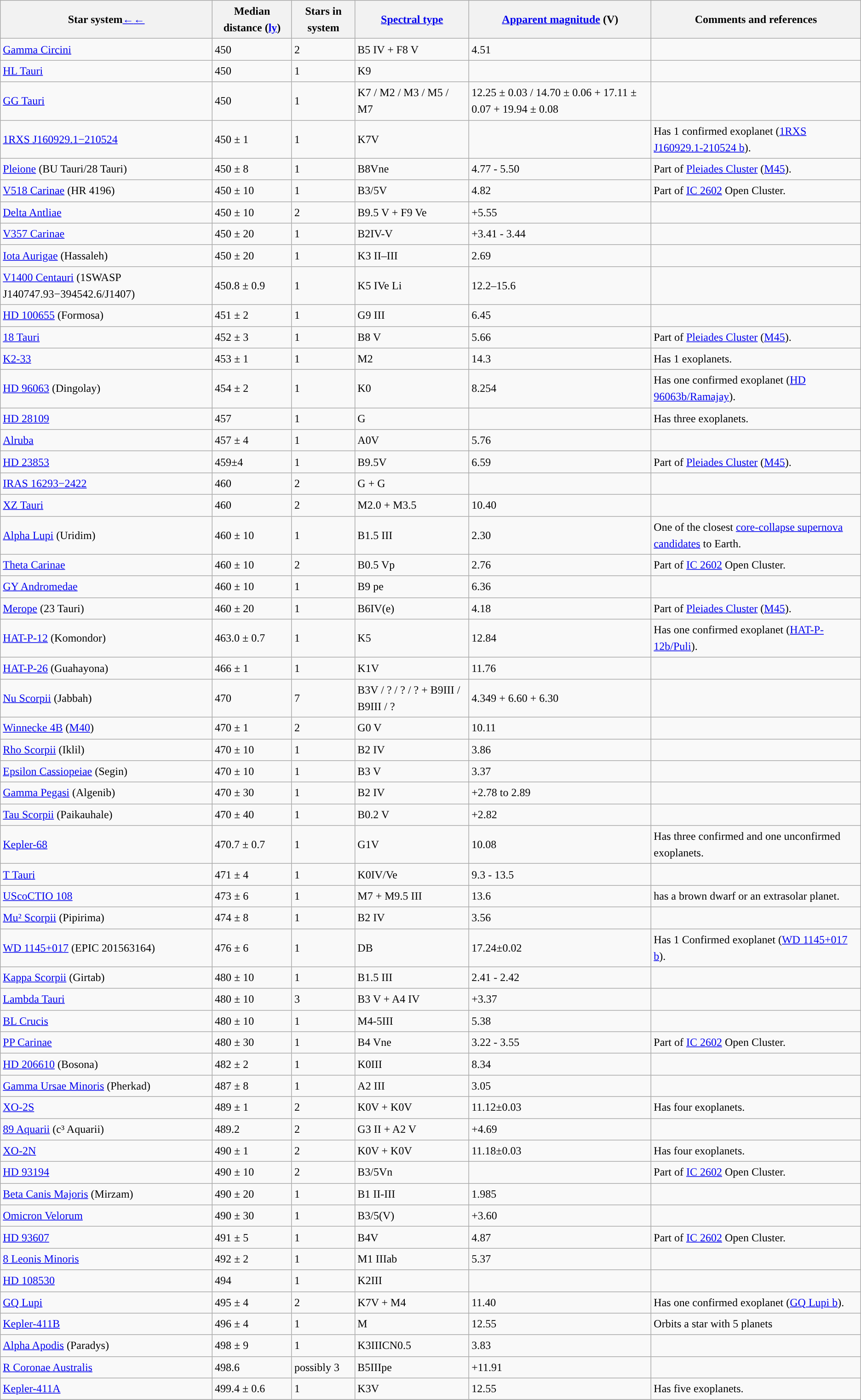<table class="wikitable sortable" style="font-size:1.00em; line-height:1.5em; position:relative;">
<tr>
<th scope="col">Star system<span><a href='#'>←</a></span><span><a href='#'>←</a></span></th>
<th scope="col">Median distance (<a href='#'>ly</a>)</th>
<th scope="col">Stars in system</th>
<th scope="col"><a href='#'>Spectral type</a></th>
<th scope="col"><a href='#'>Apparent magnitude</a> (V)</th>
<th scope="col">Comments and references</th>
</tr>
<tr>
<td><a href='#'>Gamma Circini</a></td>
<td>450</td>
<td>2</td>
<td style="background: ">B5 IV + F8 V</td>
<td>4.51</td>
<td></td>
</tr>
<tr>
<td><a href='#'>HL Tauri</a></td>
<td>450</td>
<td>1</td>
<td style="background: ">K9</td>
<td></td>
<td></td>
</tr>
<tr>
<td><a href='#'>GG Tauri</a></td>
<td>450</td>
<td>1</td>
<td style="background: ">K7 / M2 / M3 / M5 / M7</td>
<td>12.25 ± 0.03 / 14.70 ± 0.06 + 17.11 ± 0.07 + 19.94 ± 0.08</td>
<td></td>
</tr>
<tr>
<td><a href='#'>1RXS J160929.1−210524</a></td>
<td>450 ± 1</td>
<td>1</td>
<td style="background: ">K7V</td>
<td></td>
<td>Has 1 confirmed exoplanet (<a href='#'>1RXS J160929.1-210524 b</a>).</td>
</tr>
<tr>
<td><a href='#'>Pleione</a> (BU Tauri/28 Tauri)</td>
<td>450 ± 8</td>
<td>1</td>
<td style="background: ">B8Vne</td>
<td>4.77 - 5.50</td>
<td>Part of <a href='#'>Pleiades Cluster</a> (<a href='#'>M45</a>).</td>
</tr>
<tr>
<td><a href='#'>V518 Carinae</a> (HR 4196)</td>
<td>450 ± 10</td>
<td>1</td>
<td style="background: ">B3/5V</td>
<td>4.82</td>
<td>Part of <a href='#'>IC 2602</a> Open Cluster.</td>
</tr>
<tr>
<td><a href='#'>Delta Antliae</a></td>
<td>450 ± 10</td>
<td>2</td>
<td style="background: ">B9.5 V + F9 Ve</td>
<td>+5.55</td>
<td></td>
</tr>
<tr>
<td><a href='#'>V357 Carinae</a></td>
<td>450 ± 20</td>
<td>1</td>
<td style="background: ">B2IV-V</td>
<td>+3.41 - 3.44</td>
<td></td>
</tr>
<tr>
<td><a href='#'>Iota Aurigae</a> (Hassaleh)</td>
<td>450 ± 20</td>
<td>1</td>
<td style="background: ">K3 II–III</td>
<td>2.69</td>
<td></td>
</tr>
<tr>
<td><a href='#'>V1400 Centauri</a> (1SWASP J140747.93−394542.6/J1407)</td>
<td>450.8 ± 0.9</td>
<td>1</td>
<td style="background: ">K5 IVe Li</td>
<td>12.2–15.6</td>
<td></td>
</tr>
<tr>
<td><a href='#'>HD 100655</a> (Formosa)</td>
<td>451 ± 2</td>
<td>1</td>
<td style="background: ">G9 III</td>
<td>6.45</td>
<td></td>
</tr>
<tr>
<td><a href='#'>18 Tauri</a></td>
<td>452 ± 3</td>
<td>1</td>
<td style="background: ">B8 V</td>
<td>5.66</td>
<td>Part of <a href='#'>Pleiades Cluster</a> (<a href='#'>M45</a>).</td>
</tr>
<tr>
<td><a href='#'>K2-33</a></td>
<td>453 ± 1</td>
<td>1</td>
<td style="background: ">M2</td>
<td>14.3</td>
<td>Has 1 exoplanets.</td>
</tr>
<tr>
<td><a href='#'>HD 96063</a> (Dingolay)</td>
<td>454 ± 2</td>
<td>1</td>
<td style="background: ">K0</td>
<td>8.254</td>
<td>Has one confirmed exoplanet (<a href='#'>HD 96063b/Ramajay</a>).</td>
</tr>
<tr>
<td><a href='#'>HD 28109</a></td>
<td>457</td>
<td>1</td>
<td style="background: ">G</td>
<td></td>
<td>Has three exoplanets.</td>
</tr>
<tr>
<td><a href='#'>Alruba</a></td>
<td>457 ± 4</td>
<td>1</td>
<td style="background: ">A0V</td>
<td>5.76</td>
<td></td>
</tr>
<tr>
<td><a href='#'>HD 23853</a></td>
<td>459±4</td>
<td>1</td>
<td style="background: ">B9.5V</td>
<td>6.59</td>
<td>Part of <a href='#'>Pleiades Cluster</a> (<a href='#'>M45</a>).</td>
</tr>
<tr>
<td><a href='#'>IRAS 16293−2422</a></td>
<td>460</td>
<td>2</td>
<td style="background: ">G + G</td>
<td></td>
<td></td>
</tr>
<tr>
<td><a href='#'>XZ Tauri</a></td>
<td>460</td>
<td>2</td>
<td style="background: ">M2.0 + M3.5</td>
<td>10.40</td>
<td></td>
</tr>
<tr>
<td><a href='#'>Alpha Lupi</a> (Uridim)</td>
<td>460 ± 10</td>
<td>1</td>
<td style="background: ">B1.5 III</td>
<td>2.30</td>
<td>One of the closest <a href='#'>core-collapse supernova</a> <a href='#'>candidates</a> to Earth.</td>
</tr>
<tr>
<td><a href='#'>Theta Carinae</a></td>
<td>460 ± 10</td>
<td>2</td>
<td style="background: ">B0.5 Vp</td>
<td>2.76</td>
<td>Part of <a href='#'>IC 2602</a> Open Cluster.</td>
</tr>
<tr>
<td><a href='#'>GY Andromedae</a></td>
<td>460 ± 10</td>
<td>1</td>
<td style="background: ">B9 pe</td>
<td>6.36</td>
<td></td>
</tr>
<tr>
<td><a href='#'>Merope</a> (23 Tauri)</td>
<td>460 ± 20</td>
<td>1</td>
<td style="background: ">B6IV(e)</td>
<td>4.18</td>
<td>Part of <a href='#'>Pleiades Cluster</a> (<a href='#'>M45</a>).</td>
</tr>
<tr>
<td><a href='#'>HAT-P-12</a> (Komondor)</td>
<td>463.0 ± 0.7</td>
<td>1</td>
<td style="background: ">K5</td>
<td>12.84</td>
<td>Has one confirmed exoplanet (<a href='#'>HAT-P-12b/Puli</a>).</td>
</tr>
<tr>
<td><a href='#'>HAT-P-26</a> (Guahayona)</td>
<td>466 ± 1</td>
<td>1</td>
<td style="background: ">K1V</td>
<td>11.76</td>
<td></td>
</tr>
<tr>
<td><a href='#'>Nu Scorpii</a> (Jabbah)</td>
<td>470</td>
<td>7</td>
<td style="background: ">B3V / ? / ? / ? + B9III / B9III / ?</td>
<td>4.349 + 6.60 + 6.30</td>
<td></td>
</tr>
<tr>
<td><a href='#'>Winnecke 4B</a> (<a href='#'>M40</a>)</td>
<td>470 ± 1</td>
<td>2</td>
<td style="background: ">G0 V</td>
<td>10.11</td>
<td></td>
</tr>
<tr>
<td><a href='#'>Rho Scorpii</a> (Iklil)</td>
<td>470 ± 10</td>
<td>1</td>
<td style="background: ">B2 IV</td>
<td>3.86</td>
<td></td>
</tr>
<tr>
<td><a href='#'>Epsilon Cassiopeiae</a> (Segin)</td>
<td>470 ± 10</td>
<td>1</td>
<td style="background: ">B3 V</td>
<td>3.37</td>
<td></td>
</tr>
<tr>
<td><a href='#'>Gamma Pegasi</a> (Algenib)</td>
<td>470 ± 30</td>
<td>1</td>
<td style="background: ">B2 IV</td>
<td>+2.78 to 2.89</td>
<td></td>
</tr>
<tr>
<td><a href='#'>Tau Scorpii</a> (Paikauhale)</td>
<td>470 ± 40</td>
<td>1</td>
<td style="background: ">B0.2 V</td>
<td>+2.82</td>
<td></td>
</tr>
<tr>
<td><a href='#'>Kepler-68</a></td>
<td>470.7 ± 0.7</td>
<td>1</td>
<td style="background: ">G1V</td>
<td>10.08</td>
<td>Has three confirmed and one unconfirmed exoplanets.</td>
</tr>
<tr>
<td><a href='#'>T Tauri</a></td>
<td>471 ± 4</td>
<td>1</td>
<td style="background: ">K0IV/Ve</td>
<td>9.3 - 13.5</td>
<td></td>
</tr>
<tr>
<td><a href='#'>UScoCTIO 108</a></td>
<td>473 ± 6</td>
<td>1</td>
<td style="background: ">M7 + M9.5 III</td>
<td>13.6</td>
<td>has a brown dwarf or an extrasolar planet.</td>
</tr>
<tr>
<td><a href='#'>Mu² Scorpii</a> (Pipirima)</td>
<td>474 ± 8</td>
<td>1</td>
<td style="background: ">B2 IV</td>
<td>3.56</td>
<td></td>
</tr>
<tr>
<td><a href='#'>WD 1145+017</a> (EPIC 201563164)</td>
<td>476 ± 6</td>
<td>1</td>
<td style="background: ">DB</td>
<td>17.24±0.02</td>
<td>Has 1 Confirmed exoplanet (<a href='#'>WD 1145+017 b</a>).</td>
</tr>
<tr>
<td><a href='#'>Kappa Scorpii</a> (Girtab)</td>
<td>480 ± 10</td>
<td>1</td>
<td style="background: ">B1.5 III</td>
<td>2.41 - 2.42</td>
<td></td>
</tr>
<tr>
<td><a href='#'>Lambda Tauri</a></td>
<td>480 ± 10</td>
<td>3</td>
<td style="background: ">B3 V + A4 IV</td>
<td>+3.37</td>
<td></td>
</tr>
<tr>
<td><a href='#'>BL Crucis</a></td>
<td>480 ± 10</td>
<td>1</td>
<td style="background: ">M4-5III</td>
<td>5.38</td>
<td></td>
</tr>
<tr>
<td><a href='#'>PP Carinae</a></td>
<td>480 ± 30</td>
<td>1</td>
<td style="background: ">B4 Vne</td>
<td>3.22 - 3.55</td>
<td>Part of <a href='#'>IC 2602</a> Open Cluster.</td>
</tr>
<tr>
<td><a href='#'>HD 206610</a> (Bosona)</td>
<td>482 ± 2</td>
<td>1</td>
<td style="background: ">K0III</td>
<td>8.34</td>
<td></td>
</tr>
<tr>
<td><a href='#'>Gamma Ursae Minoris</a> (Pherkad)</td>
<td>487 ± 8</td>
<td>1</td>
<td style="background: ">A2 III</td>
<td>3.05</td>
<td></td>
</tr>
<tr>
<td><a href='#'>XO-2S</a></td>
<td>489 ± 1</td>
<td>2</td>
<td style="background: ">K0V + K0V</td>
<td>11.12±0.03</td>
<td>Has four exoplanets.</td>
</tr>
<tr>
<td><a href='#'>89 Aquarii</a> (c³ Aquarii)</td>
<td>489.2</td>
<td>2</td>
<td style="background: ">G3 II + A2 V</td>
<td>+4.69</td>
<td></td>
</tr>
<tr>
<td><a href='#'>XO-2N</a></td>
<td>490 ± 1</td>
<td>2</td>
<td style="background: ">K0V + K0V</td>
<td>11.18±0.03</td>
<td>Has four exoplanets.</td>
</tr>
<tr>
<td><a href='#'>HD 93194</a></td>
<td>490 ± 10</td>
<td>2</td>
<td style="background: ">B3/5Vn</td>
<td></td>
<td>Part of <a href='#'>IC 2602</a> Open Cluster.</td>
</tr>
<tr>
<td><a href='#'>Beta Canis Majoris</a> (Mirzam)</td>
<td>490 ± 20</td>
<td>1</td>
<td style="background: ">B1 II-III</td>
<td>1.985</td>
<td></td>
</tr>
<tr>
<td><a href='#'>Omicron Velorum</a></td>
<td>490 ± 30</td>
<td>1</td>
<td style="background: ">B3/5(V)</td>
<td>+3.60</td>
<td></td>
</tr>
<tr>
<td><a href='#'>HD 93607</a></td>
<td>491 ± 5</td>
<td>1</td>
<td style="background: ">B4V</td>
<td>4.87</td>
<td>Part of <a href='#'>IC 2602</a> Open Cluster.</td>
</tr>
<tr>
<td><a href='#'>8 Leonis Minoris</a></td>
<td>492 ± 2</td>
<td>1</td>
<td style="background: ">M1 IIIab</td>
<td>5.37</td>
<td></td>
</tr>
<tr>
<td><a href='#'>HD 108530</a></td>
<td>494</td>
<td>1</td>
<td style="background: ">K2III</td>
<td></td>
<td></td>
</tr>
<tr>
<td><a href='#'>GQ Lupi</a></td>
<td>495 ± 4</td>
<td>2</td>
<td style="background: ">K7V + M4</td>
<td>11.40</td>
<td>Has one confirmed exoplanet (<a href='#'>GQ Lupi b</a>).</td>
</tr>
<tr>
<td><a href='#'>Kepler-411B</a></td>
<td>496 ± 4</td>
<td>1</td>
<td style="background: ">M</td>
<td>12.55</td>
<td>Orbits a star with 5 planets</td>
</tr>
<tr>
<td><a href='#'>Alpha Apodis</a> (Paradys)</td>
<td>498 ± 9</td>
<td>1</td>
<td style="background: ">K3IIICN0.5</td>
<td>3.83</td>
<td></td>
</tr>
<tr>
<td><a href='#'>R Coronae Australis</a></td>
<td>498.6</td>
<td>possibly 3</td>
<td style="background: ">B5IIIpe</td>
<td>+11.91</td>
<td></td>
</tr>
<tr>
<td><a href='#'>Kepler-411A</a></td>
<td>499.4 ± 0.6</td>
<td>1</td>
<td style="background: ">K3V</td>
<td>12.55</td>
<td>Has five exoplanets.</td>
</tr>
<tr>
</tr>
</table>
